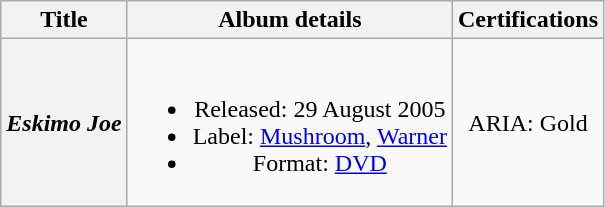<table class="wikitable plainrowheaders" style="text-align:center;">
<tr>
<th rowspan="1">Title</th>
<th rowspan="1">Album details</th>
<th colspan="1">Certifications</th>
</tr>
<tr>
<th scope="row"><em>Eskimo Joe</em></th>
<td><br><ul><li>Released: 29 August 2005</li><li>Label: <a href='#'>Mushroom</a>, <a href='#'>Warner</a></li><li>Format: <a href='#'>DVD</a></li></ul></td>
<td>ARIA: Gold</td>
</tr>
</table>
